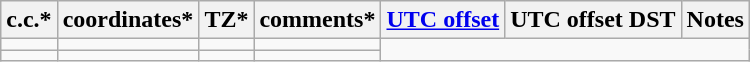<table class="wikitable sortable">
<tr>
<th>c.c.*</th>
<th>coordinates*</th>
<th>TZ*</th>
<th>comments*</th>
<th><a href='#'>UTC offset</a></th>
<th>UTC offset DST</th>
<th>Notes</th>
</tr>
<tr --->
<td></td>
<td></td>
<td></td>
<td></td>
</tr>
<tr --->
<td></td>
<td></td>
<td></td>
<td></td>
</tr>
</table>
